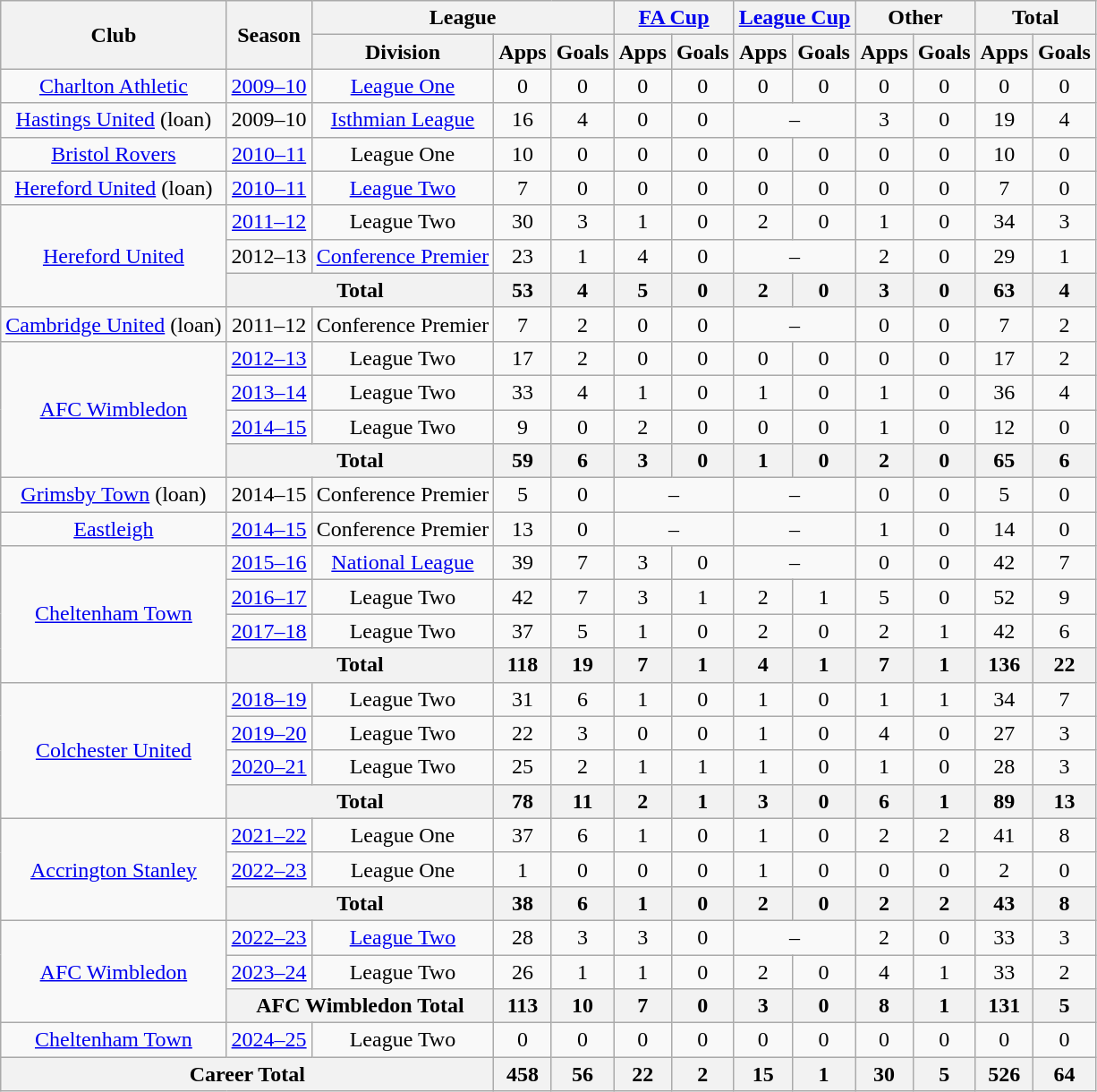<table class="wikitable" style="text-align:center">
<tr>
<th rowspan="2">Club</th>
<th rowspan="2">Season</th>
<th colspan="3">League</th>
<th colspan="2"><a href='#'>FA Cup</a></th>
<th colspan="2"><a href='#'>League Cup</a></th>
<th colspan="2">Other</th>
<th colspan="2">Total</th>
</tr>
<tr>
<th>Division</th>
<th>Apps</th>
<th>Goals</th>
<th>Apps</th>
<th>Goals</th>
<th>Apps</th>
<th>Goals</th>
<th>Apps</th>
<th>Goals</th>
<th>Apps</th>
<th>Goals</th>
</tr>
<tr>
<td><a href='#'>Charlton Athletic</a></td>
<td><a href='#'>2009–10</a></td>
<td><a href='#'>League One</a></td>
<td>0</td>
<td>0</td>
<td>0</td>
<td>0</td>
<td>0</td>
<td>0</td>
<td>0</td>
<td>0</td>
<td>0</td>
<td>0</td>
</tr>
<tr>
<td><a href='#'>Hastings United</a> (loan)</td>
<td>2009–10</td>
<td><a href='#'>Isthmian League</a></td>
<td>16</td>
<td>4</td>
<td>0</td>
<td>0</td>
<td colspan=2>–</td>
<td>3</td>
<td>0</td>
<td>19</td>
<td>4</td>
</tr>
<tr>
<td><a href='#'>Bristol Rovers</a></td>
<td><a href='#'>2010–11</a></td>
<td>League One</td>
<td>10</td>
<td>0</td>
<td>0</td>
<td>0</td>
<td>0</td>
<td>0</td>
<td>0</td>
<td>0</td>
<td>10</td>
<td>0</td>
</tr>
<tr>
<td><a href='#'>Hereford United</a> (loan)</td>
<td><a href='#'>2010–11</a></td>
<td><a href='#'>League Two</a></td>
<td>7</td>
<td>0</td>
<td>0</td>
<td>0</td>
<td>0</td>
<td>0</td>
<td>0</td>
<td>0</td>
<td>7</td>
<td>0</td>
</tr>
<tr>
<td rowspan="3"><a href='#'>Hereford United</a></td>
<td><a href='#'>2011–12</a></td>
<td>League Two</td>
<td>30</td>
<td>3</td>
<td>1</td>
<td>0</td>
<td>2</td>
<td>0</td>
<td>1</td>
<td>0</td>
<td>34</td>
<td>3</td>
</tr>
<tr>
<td>2012–13</td>
<td><a href='#'>Conference Premier</a></td>
<td>23</td>
<td>1</td>
<td>4</td>
<td>0</td>
<td colspan=2>–</td>
<td>2</td>
<td>0</td>
<td>29</td>
<td>1</td>
</tr>
<tr>
<th colspan="2">Total</th>
<th>53</th>
<th>4</th>
<th>5</th>
<th>0</th>
<th>2</th>
<th>0</th>
<th>3</th>
<th>0</th>
<th>63</th>
<th>4</th>
</tr>
<tr>
<td><a href='#'>Cambridge United</a> (loan)</td>
<td>2011–12</td>
<td>Conference Premier</td>
<td>7</td>
<td>2</td>
<td>0</td>
<td>0</td>
<td colspan=2>–</td>
<td>0</td>
<td>0</td>
<td>7</td>
<td>2</td>
</tr>
<tr>
<td rowspan="4"><a href='#'>AFC Wimbledon</a></td>
<td><a href='#'>2012–13</a></td>
<td>League Two</td>
<td>17</td>
<td>2</td>
<td>0</td>
<td>0</td>
<td>0</td>
<td>0</td>
<td>0</td>
<td>0</td>
<td>17</td>
<td>2</td>
</tr>
<tr>
<td><a href='#'>2013–14</a></td>
<td>League Two</td>
<td>33</td>
<td>4</td>
<td>1</td>
<td>0</td>
<td>1</td>
<td>0</td>
<td>1</td>
<td>0</td>
<td>36</td>
<td>4</td>
</tr>
<tr>
<td><a href='#'>2014–15</a></td>
<td>League Two</td>
<td>9</td>
<td>0</td>
<td>2</td>
<td>0</td>
<td>0</td>
<td>0</td>
<td>1</td>
<td>0</td>
<td>12</td>
<td>0</td>
</tr>
<tr>
<th colspan="2">Total</th>
<th>59</th>
<th>6</th>
<th>3</th>
<th>0</th>
<th>1</th>
<th>0</th>
<th>2</th>
<th>0</th>
<th>65</th>
<th>6</th>
</tr>
<tr>
<td><a href='#'>Grimsby Town</a> (loan)</td>
<td>2014–15</td>
<td>Conference Premier</td>
<td>5</td>
<td>0</td>
<td colspan=2>–</td>
<td colspan=2>–</td>
<td>0</td>
<td>0</td>
<td>5</td>
<td>0</td>
</tr>
<tr>
<td><a href='#'>Eastleigh</a></td>
<td><a href='#'>2014–15</a></td>
<td>Conference Premier</td>
<td>13</td>
<td>0</td>
<td colspan=2>–</td>
<td colspan=2>–</td>
<td>1</td>
<td>0</td>
<td>14</td>
<td>0</td>
</tr>
<tr>
<td rowspan="4"><a href='#'>Cheltenham Town</a></td>
<td><a href='#'>2015–16</a></td>
<td><a href='#'>National League</a></td>
<td>39</td>
<td>7</td>
<td>3</td>
<td>0</td>
<td colspan=2>–</td>
<td>0</td>
<td>0</td>
<td>42</td>
<td>7</td>
</tr>
<tr>
<td><a href='#'>2016–17</a></td>
<td>League Two</td>
<td>42</td>
<td>7</td>
<td>3</td>
<td>1</td>
<td>2</td>
<td>1</td>
<td>5</td>
<td>0</td>
<td>52</td>
<td>9</td>
</tr>
<tr>
<td><a href='#'>2017–18</a></td>
<td>League Two</td>
<td>37</td>
<td>5</td>
<td>1</td>
<td>0</td>
<td>2</td>
<td>0</td>
<td>2</td>
<td>1</td>
<td>42</td>
<td>6</td>
</tr>
<tr>
<th colspan="2">Total</th>
<th>118</th>
<th>19</th>
<th>7</th>
<th>1</th>
<th>4</th>
<th>1</th>
<th>7</th>
<th>1</th>
<th>136</th>
<th>22</th>
</tr>
<tr>
<td rowspan="4"><a href='#'>Colchester United</a></td>
<td><a href='#'>2018–19</a></td>
<td>League Two</td>
<td>31</td>
<td>6</td>
<td>1</td>
<td>0</td>
<td>1</td>
<td>0</td>
<td>1</td>
<td>1</td>
<td>34</td>
<td>7</td>
</tr>
<tr>
<td><a href='#'>2019–20</a></td>
<td>League Two</td>
<td>22</td>
<td>3</td>
<td>0</td>
<td>0</td>
<td>1</td>
<td>0</td>
<td>4</td>
<td>0</td>
<td>27</td>
<td>3</td>
</tr>
<tr>
<td><a href='#'>2020–21</a></td>
<td>League Two</td>
<td>25</td>
<td>2</td>
<td>1</td>
<td>1</td>
<td>1</td>
<td>0</td>
<td>1</td>
<td>0</td>
<td>28</td>
<td>3</td>
</tr>
<tr>
<th colspan="2">Total</th>
<th>78</th>
<th>11</th>
<th>2</th>
<th>1</th>
<th>3</th>
<th>0</th>
<th>6</th>
<th>1</th>
<th>89</th>
<th>13</th>
</tr>
<tr>
<td rowspan="3"><a href='#'>Accrington Stanley</a></td>
<td><a href='#'>2021–22</a></td>
<td>League One</td>
<td>37</td>
<td>6</td>
<td>1</td>
<td>0</td>
<td>1</td>
<td>0</td>
<td>2</td>
<td>2</td>
<td>41</td>
<td>8</td>
</tr>
<tr>
<td><a href='#'>2022–23</a></td>
<td>League One</td>
<td>1</td>
<td>0</td>
<td>0</td>
<td>0</td>
<td>1</td>
<td>0</td>
<td>0</td>
<td>0</td>
<td>2</td>
<td>0</td>
</tr>
<tr>
<th colspan="2">Total</th>
<th>38</th>
<th>6</th>
<th>1</th>
<th>0</th>
<th>2</th>
<th>0</th>
<th>2</th>
<th>2</th>
<th>43</th>
<th>8</th>
</tr>
<tr>
<td rowspan="3"><a href='#'>AFC Wimbledon</a></td>
<td><a href='#'>2022–23</a></td>
<td><a href='#'>League Two</a></td>
<td>28</td>
<td>3</td>
<td>3</td>
<td>0</td>
<td colspan=2>–</td>
<td>2</td>
<td>0</td>
<td>33</td>
<td>3</td>
</tr>
<tr>
<td><a href='#'>2023–24</a></td>
<td>League Two</td>
<td>26</td>
<td>1</td>
<td>1</td>
<td>0</td>
<td>2</td>
<td>0</td>
<td>4</td>
<td>1</td>
<td>33</td>
<td>2</td>
</tr>
<tr>
<th colspan="2">AFC Wimbledon Total</th>
<th>113</th>
<th>10</th>
<th>7</th>
<th>0</th>
<th>3</th>
<th>0</th>
<th>8</th>
<th>1</th>
<th>131</th>
<th>5</th>
</tr>
<tr>
<td><a href='#'>Cheltenham Town</a></td>
<td><a href='#'>2024–25</a></td>
<td>League Two</td>
<td>0</td>
<td>0</td>
<td>0</td>
<td>0</td>
<td>0</td>
<td>0</td>
<td>0</td>
<td>0</td>
<td>0</td>
<td>0</td>
</tr>
<tr>
<th colspan="3">Career Total</th>
<th>458</th>
<th>56</th>
<th>22</th>
<th>2</th>
<th>15</th>
<th>1</th>
<th>30</th>
<th>5</th>
<th>526</th>
<th>64</th>
</tr>
</table>
